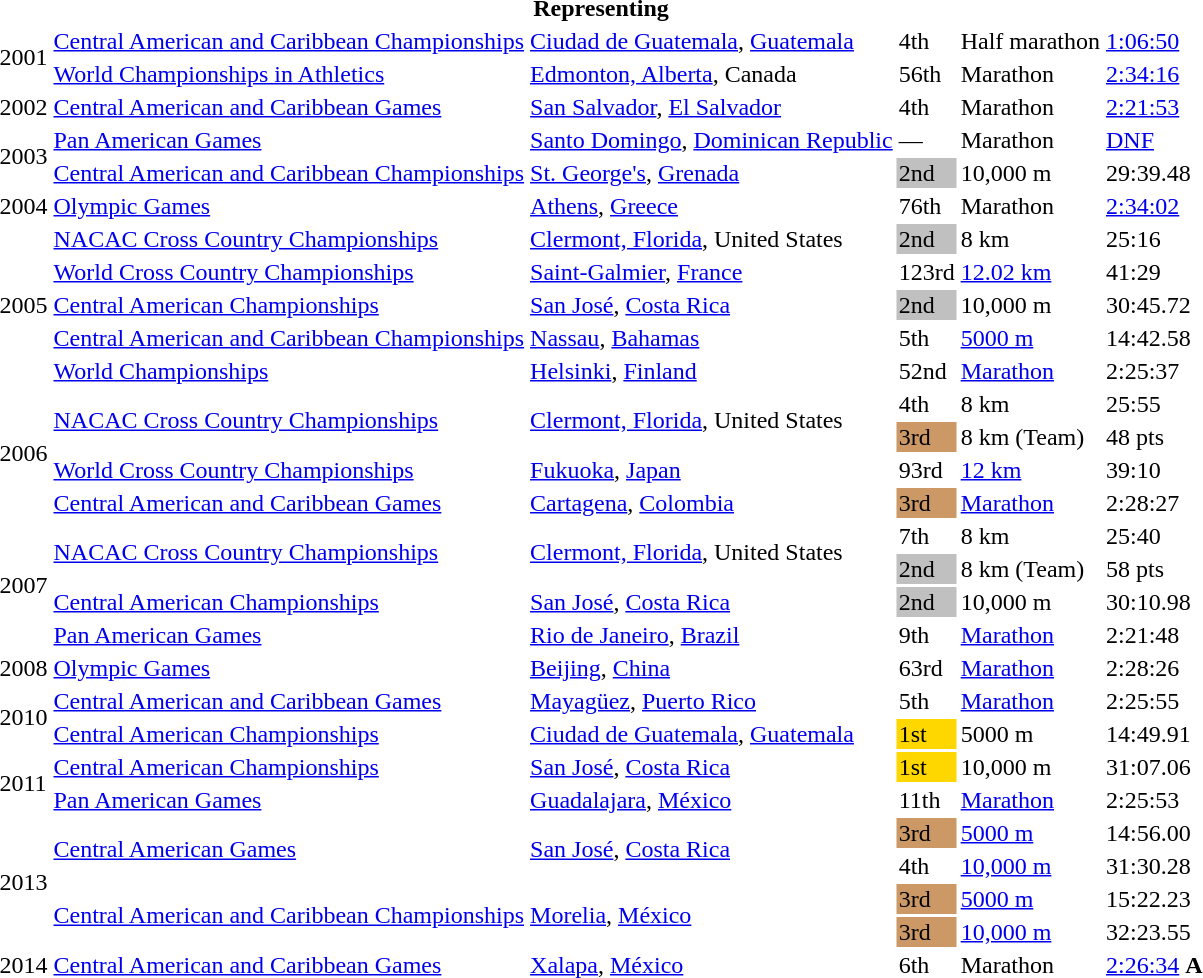<table>
<tr>
<th colspan="6">Representing </th>
</tr>
<tr>
<td rowspan=2>2001</td>
<td><a href='#'>Central American and Caribbean Championships</a></td>
<td><a href='#'>Ciudad de Guatemala</a>, <a href='#'>Guatemala</a></td>
<td>4th</td>
<td>Half marathon</td>
<td><a href='#'>1:06:50</a></td>
</tr>
<tr>
<td><a href='#'>World Championships in Athletics</a></td>
<td><a href='#'>Edmonton, Alberta</a>, Canada</td>
<td>56th</td>
<td>Marathon</td>
<td><a href='#'>2:34:16</a></td>
</tr>
<tr>
<td>2002</td>
<td><a href='#'>Central American and Caribbean Games</a></td>
<td><a href='#'>San Salvador</a>, <a href='#'>El Salvador</a></td>
<td>4th</td>
<td>Marathon</td>
<td><a href='#'>2:21:53</a></td>
</tr>
<tr>
<td rowspan=2>2003</td>
<td><a href='#'>Pan American Games</a></td>
<td><a href='#'>Santo Domingo</a>, <a href='#'>Dominican Republic</a></td>
<td>—</td>
<td>Marathon</td>
<td><a href='#'>DNF</a></td>
</tr>
<tr>
<td><a href='#'>Central American and Caribbean Championships</a></td>
<td><a href='#'>St. George's</a>, <a href='#'>Grenada</a></td>
<td bgcolor=silver>2nd</td>
<td>10,000 m</td>
<td>29:39.48</td>
</tr>
<tr>
<td>2004</td>
<td><a href='#'>Olympic Games</a></td>
<td><a href='#'>Athens</a>, <a href='#'>Greece</a></td>
<td>76th</td>
<td>Marathon</td>
<td><a href='#'>2:34:02</a></td>
</tr>
<tr>
<td rowspan=5>2005</td>
<td><a href='#'>NACAC Cross Country Championships</a></td>
<td><a href='#'>Clermont, Florida</a>, United States</td>
<td bgcolor=silver>2nd</td>
<td>8 km</td>
<td>25:16</td>
</tr>
<tr>
<td><a href='#'>World Cross Country Championships</a></td>
<td><a href='#'>Saint-Galmier</a>, <a href='#'>France</a></td>
<td>123rd</td>
<td><a href='#'>12.02 km</a></td>
<td>41:29</td>
</tr>
<tr>
<td><a href='#'>Central American Championships</a></td>
<td><a href='#'>San José</a>, <a href='#'>Costa Rica</a></td>
<td bgcolor=silver>2nd</td>
<td>10,000 m</td>
<td>30:45.72</td>
</tr>
<tr>
<td><a href='#'>Central American and Caribbean Championships</a></td>
<td><a href='#'>Nassau</a>, <a href='#'>Bahamas</a></td>
<td>5th</td>
<td><a href='#'>5000 m</a></td>
<td>14:42.58</td>
</tr>
<tr>
<td><a href='#'>World Championships</a></td>
<td><a href='#'>Helsinki</a>, <a href='#'>Finland</a></td>
<td>52nd</td>
<td><a href='#'>Marathon</a></td>
<td>2:25:37</td>
</tr>
<tr>
<td rowspan=4>2006</td>
<td rowspan=2><a href='#'>NACAC Cross Country Championships</a></td>
<td rowspan=2><a href='#'>Clermont, Florida</a>, United States</td>
<td>4th</td>
<td>8 km</td>
<td>25:55</td>
</tr>
<tr>
<td bgcolor="cc9966">3rd</td>
<td>8 km (Team)</td>
<td>48 pts</td>
</tr>
<tr>
<td><a href='#'>World Cross Country Championships</a></td>
<td><a href='#'>Fukuoka</a>, <a href='#'>Japan</a></td>
<td>93rd</td>
<td><a href='#'>12 km</a></td>
<td>39:10</td>
</tr>
<tr>
<td><a href='#'>Central American and Caribbean Games</a></td>
<td><a href='#'>Cartagena</a>, <a href='#'>Colombia</a></td>
<td bgcolor="cc9966">3rd</td>
<td><a href='#'>Marathon</a></td>
<td>2:28:27</td>
</tr>
<tr>
<td rowspan=4>2007</td>
<td rowspan=2><a href='#'>NACAC Cross Country Championships</a></td>
<td rowspan=2><a href='#'>Clermont, Florida</a>, United States</td>
<td>7th</td>
<td>8 km</td>
<td>25:40</td>
</tr>
<tr>
<td bgcolor=silver>2nd</td>
<td>8 km (Team)</td>
<td>58 pts</td>
</tr>
<tr>
<td><a href='#'>Central American Championships</a></td>
<td><a href='#'>San José</a>, <a href='#'>Costa Rica</a></td>
<td bgcolor=silver>2nd</td>
<td>10,000 m</td>
<td>30:10.98</td>
</tr>
<tr>
<td><a href='#'>Pan American Games</a></td>
<td><a href='#'>Rio de Janeiro</a>, <a href='#'>Brazil</a></td>
<td>9th</td>
<td><a href='#'>Marathon</a></td>
<td>2:21:48</td>
</tr>
<tr>
<td>2008</td>
<td><a href='#'>Olympic Games</a></td>
<td><a href='#'>Beijing</a>, <a href='#'>China</a></td>
<td>63rd</td>
<td><a href='#'>Marathon</a></td>
<td>2:28:26</td>
</tr>
<tr>
<td rowspan=2>2010</td>
<td><a href='#'>Central American and Caribbean Games</a></td>
<td><a href='#'>Mayagüez</a>, <a href='#'>Puerto Rico</a></td>
<td>5th</td>
<td><a href='#'>Marathon</a></td>
<td>2:25:55</td>
</tr>
<tr>
<td><a href='#'>Central American Championships</a></td>
<td><a href='#'>Ciudad de Guatemala</a>, <a href='#'>Guatemala</a></td>
<td bgcolor=gold>1st</td>
<td>5000 m</td>
<td>14:49.91</td>
</tr>
<tr>
<td rowspan=2>2011</td>
<td><a href='#'>Central American Championships</a></td>
<td><a href='#'>San José</a>, <a href='#'>Costa Rica</a></td>
<td bgcolor=gold>1st</td>
<td>10,000 m</td>
<td>31:07.06</td>
</tr>
<tr>
<td><a href='#'>Pan American Games</a></td>
<td><a href='#'>Guadalajara</a>, <a href='#'>México</a></td>
<td>11th</td>
<td><a href='#'>Marathon</a></td>
<td>2:25:53</td>
</tr>
<tr>
<td rowspan=4>2013</td>
<td rowspan=2><a href='#'>Central American Games</a></td>
<td rowspan=2><a href='#'>San José</a>, <a href='#'>Costa Rica</a></td>
<td bgcolor="cc9966">3rd</td>
<td><a href='#'>5000 m</a></td>
<td>14:56.00</td>
</tr>
<tr>
<td>4th</td>
<td><a href='#'>10,000 m</a></td>
<td>31:30.28</td>
</tr>
<tr>
<td rowspan=2><a href='#'>Central American and Caribbean Championships</a></td>
<td rowspan=2><a href='#'>Morelia</a>, <a href='#'>México</a></td>
<td bgcolor="cc9966">3rd</td>
<td><a href='#'>5000 m</a></td>
<td>15:22.23</td>
</tr>
<tr>
<td bgcolor="cc9966">3rd</td>
<td><a href='#'>10,000 m</a></td>
<td>32:23.55</td>
</tr>
<tr>
<td>2014</td>
<td><a href='#'>Central American and Caribbean Games</a></td>
<td><a href='#'>Xalapa</a>, <a href='#'>México</a></td>
<td>6th</td>
<td>Marathon</td>
<td><a href='#'>2:26:34</a> <strong>A</strong></td>
</tr>
</table>
